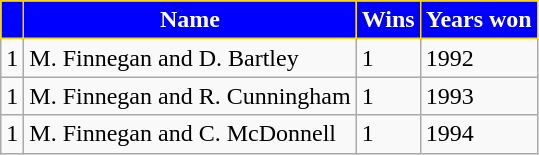<table class="wikitable">
<tr>
<th style="background:blue; color:white; border:1px solid gold;"></th>
<th style="background:blue; color:white; border:1px solid gold;">Name</th>
<th style="background:blue; color:white; border:1px solid gold;">Wins</th>
<th style="background:blue; color:white; border:1px solid gold;">Years won</th>
</tr>
<tr>
<td>1</td>
<td>M. Finnegan and D. Bartley</td>
<td>1</td>
<td>1992</td>
</tr>
<tr>
<td>1</td>
<td>M. Finnegan and R. Cunningham</td>
<td>1</td>
<td>1993</td>
</tr>
<tr>
<td>1</td>
<td>M. Finnegan and C. McDonnell</td>
<td>1</td>
<td>1994</td>
</tr>
</table>
